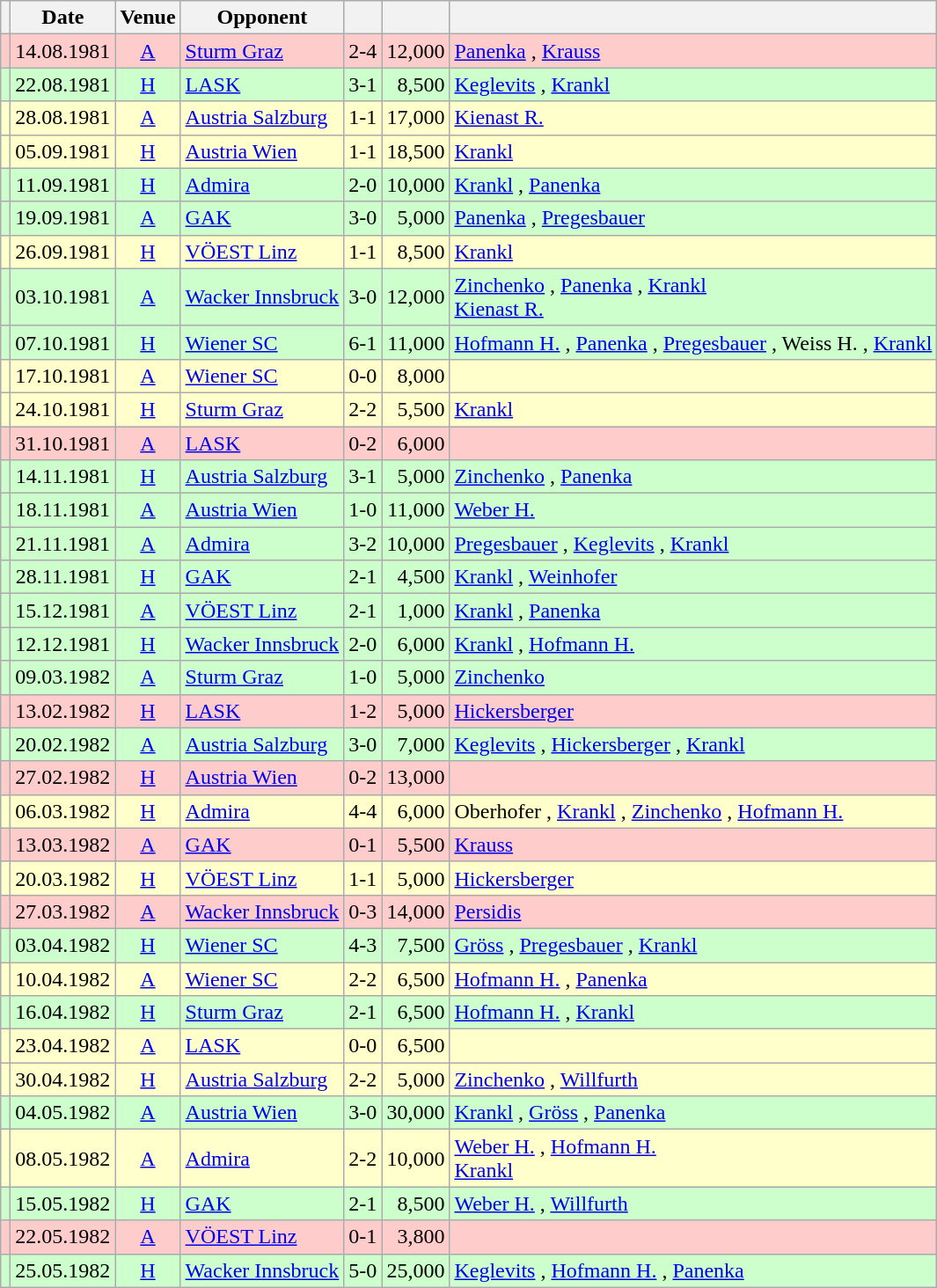<table class="wikitable" Style="text-align: center">
<tr>
<th></th>
<th>Date</th>
<th>Venue</th>
<th>Opponent</th>
<th></th>
<th></th>
<th></th>
</tr>
<tr style="background:#fcc">
<td></td>
<td>14.08.1981</td>
<td><a href='#'>A</a></td>
<td align="left"><a href='#'>Sturm Graz</a></td>
<td>2-4</td>
<td align="right">12,000</td>
<td align="left"><a href='#'>Panenka</a> , <a href='#'>Krauss</a> </td>
</tr>
<tr style="background:#cfc">
<td></td>
<td>22.08.1981</td>
<td><a href='#'>H</a></td>
<td align="left"><a href='#'>LASK</a></td>
<td>3-1</td>
<td align="right">8,500</td>
<td align="left"><a href='#'>Keglevits</a> , <a href='#'>Krankl</a>  </td>
</tr>
<tr style="background:#ffc">
<td></td>
<td>28.08.1981</td>
<td><a href='#'>A</a></td>
<td align="left"><a href='#'>Austria Salzburg</a></td>
<td>1-1</td>
<td align="right">17,000</td>
<td align="left"><a href='#'>Kienast R.</a> </td>
</tr>
<tr style="background:#ffc">
<td></td>
<td>05.09.1981</td>
<td><a href='#'>H</a></td>
<td align="left"><a href='#'>Austria Wien</a></td>
<td>1-1</td>
<td align="right">18,500</td>
<td align="left"><a href='#'>Krankl</a> </td>
</tr>
<tr style="background:#cfc">
<td></td>
<td>11.09.1981</td>
<td><a href='#'>H</a></td>
<td align="left"><a href='#'>Admira</a></td>
<td>2-0</td>
<td align="right">10,000</td>
<td align="left"><a href='#'>Krankl</a> , <a href='#'>Panenka</a> </td>
</tr>
<tr style="background:#cfc">
<td></td>
<td>19.09.1981</td>
<td><a href='#'>A</a></td>
<td align="left"><a href='#'>GAK</a></td>
<td>3-0</td>
<td align="right">5,000</td>
<td align="left"><a href='#'>Panenka</a>  , <a href='#'>Pregesbauer</a> </td>
</tr>
<tr style="background:#ffc">
<td></td>
<td>26.09.1981</td>
<td><a href='#'>H</a></td>
<td align="left"><a href='#'>VÖEST Linz</a></td>
<td>1-1</td>
<td align="right">8,500</td>
<td align="left"><a href='#'>Krankl</a> </td>
</tr>
<tr style="background:#cfc">
<td></td>
<td>03.10.1981</td>
<td><a href='#'>A</a></td>
<td align="left"><a href='#'>Wacker Innsbruck</a></td>
<td>3-0</td>
<td align="right">12,000</td>
<td align="left"><a href='#'>Zinchenko</a> , <a href='#'>Panenka</a> , <a href='#'>Krankl</a>  <br> <a href='#'>Kienast R.</a> </td>
</tr>
<tr style="background:#cfc">
<td></td>
<td>07.10.1981</td>
<td><a href='#'>H</a></td>
<td align="left"><a href='#'>Wiener SC</a></td>
<td>6-1</td>
<td align="right">11,000</td>
<td align="left"><a href='#'>Hofmann H.</a> , <a href='#'>Panenka</a>  , <a href='#'>Pregesbauer</a> , Weiss H. , <a href='#'>Krankl</a> </td>
</tr>
<tr style="background:#ffc">
<td></td>
<td>17.10.1981</td>
<td><a href='#'>A</a></td>
<td align="left"><a href='#'>Wiener SC</a></td>
<td>0-0</td>
<td align="right">8,000</td>
<td align="left"></td>
</tr>
<tr style="background:#ffc">
<td></td>
<td>24.10.1981</td>
<td><a href='#'>H</a></td>
<td align="left"><a href='#'>Sturm Graz</a></td>
<td>2-2</td>
<td align="right">5,500</td>
<td align="left"><a href='#'>Krankl</a>  </td>
</tr>
<tr style="background:#fcc">
<td></td>
<td>31.10.1981</td>
<td><a href='#'>A</a></td>
<td align="left"><a href='#'>LASK</a></td>
<td>0-2</td>
<td align="right">6,000</td>
<td align="left"></td>
</tr>
<tr style="background:#cfc">
<td></td>
<td>14.11.1981</td>
<td><a href='#'>H</a></td>
<td align="left"><a href='#'>Austria Salzburg</a></td>
<td>3-1</td>
<td align="right">5,000</td>
<td align="left"><a href='#'>Zinchenko</a>  , <a href='#'>Panenka</a> </td>
</tr>
<tr style="background:#cfc">
<td></td>
<td>18.11.1981</td>
<td><a href='#'>A</a></td>
<td align="left"><a href='#'>Austria Wien</a></td>
<td>1-0</td>
<td align="right">11,000</td>
<td align="left"><a href='#'>Weber H.</a> </td>
</tr>
<tr style="background:#cfc">
<td></td>
<td>21.11.1981</td>
<td><a href='#'>A</a></td>
<td align="left"><a href='#'>Admira</a></td>
<td>3-2</td>
<td align="right">10,000</td>
<td align="left"><a href='#'>Pregesbauer</a> , <a href='#'>Keglevits</a> , <a href='#'>Krankl</a> </td>
</tr>
<tr style="background:#cfc">
<td></td>
<td>28.11.1981</td>
<td><a href='#'>H</a></td>
<td align="left"><a href='#'>GAK</a></td>
<td>2-1</td>
<td align="right">4,500</td>
<td align="left"><a href='#'>Krankl</a> , <a href='#'>Weinhofer</a> </td>
</tr>
<tr style="background:#cfc">
<td></td>
<td>15.12.1981</td>
<td><a href='#'>A</a></td>
<td align="left"><a href='#'>VÖEST Linz</a></td>
<td>2-1</td>
<td align="right">1,000</td>
<td align="left"><a href='#'>Krankl</a> , <a href='#'>Panenka</a> </td>
</tr>
<tr style="background:#cfc">
<td></td>
<td>12.12.1981</td>
<td><a href='#'>H</a></td>
<td align="left"><a href='#'>Wacker Innsbruck</a></td>
<td>2-0</td>
<td align="right">6,000</td>
<td align="left"><a href='#'>Krankl</a> , <a href='#'>Hofmann H.</a> </td>
</tr>
<tr style="background:#cfc">
<td></td>
<td>09.03.1982</td>
<td><a href='#'>A</a></td>
<td align="left"><a href='#'>Sturm Graz</a></td>
<td>1-0</td>
<td align="right">5,000</td>
<td align="left"><a href='#'>Zinchenko</a> </td>
</tr>
<tr style="background:#fcc">
<td></td>
<td>13.02.1982</td>
<td><a href='#'>H</a></td>
<td align="left"><a href='#'>LASK</a></td>
<td>1-2</td>
<td align="right">5,000</td>
<td align="left"><a href='#'>Hickersberger</a> </td>
</tr>
<tr style="background:#cfc">
<td></td>
<td>20.02.1982</td>
<td><a href='#'>A</a></td>
<td align="left"><a href='#'>Austria Salzburg</a></td>
<td>3-0</td>
<td align="right">7,000</td>
<td align="left"><a href='#'>Keglevits</a> , <a href='#'>Hickersberger</a> , <a href='#'>Krankl</a> </td>
</tr>
<tr style="background:#fcc">
<td></td>
<td>27.02.1982</td>
<td><a href='#'>H</a></td>
<td align="left"><a href='#'>Austria Wien</a></td>
<td>0-2</td>
<td align="right">13,000</td>
<td align="left"></td>
</tr>
<tr style="background:#ffc">
<td></td>
<td>06.03.1982</td>
<td><a href='#'>H</a></td>
<td align="left"><a href='#'>Admira</a></td>
<td>4-4</td>
<td align="right">6,000</td>
<td align="left">Oberhofer , <a href='#'>Krankl</a> , <a href='#'>Zinchenko</a> , <a href='#'>Hofmann H.</a> </td>
</tr>
<tr style="background:#fcc">
<td></td>
<td>13.03.1982</td>
<td><a href='#'>A</a></td>
<td align="left"><a href='#'>GAK</a></td>
<td>0-1</td>
<td align="right">5,500</td>
<td align="left"><a href='#'>Krauss</a> </td>
</tr>
<tr style="background:#ffc">
<td></td>
<td>20.03.1982</td>
<td><a href='#'>H</a></td>
<td align="left"><a href='#'>VÖEST Linz</a></td>
<td>1-1</td>
<td align="right">5,000</td>
<td align="left"><a href='#'>Hickersberger</a> </td>
</tr>
<tr style="background:#fcc">
<td></td>
<td>27.03.1982</td>
<td><a href='#'>A</a></td>
<td align="left"><a href='#'>Wacker Innsbruck</a></td>
<td>0-3</td>
<td align="right">14,000</td>
<td align="left"><a href='#'>Persidis</a> </td>
</tr>
<tr style="background:#cfc">
<td></td>
<td>03.04.1982</td>
<td><a href='#'>H</a></td>
<td align="left"><a href='#'>Wiener SC</a></td>
<td>4-3</td>
<td align="right">7,500</td>
<td align="left"><a href='#'>Gröss</a> , <a href='#'>Pregesbauer</a> , <a href='#'>Krankl</a>  </td>
</tr>
<tr style="background:#ffc">
<td></td>
<td>10.04.1982</td>
<td><a href='#'>A</a></td>
<td align="left"><a href='#'>Wiener SC</a></td>
<td>2-2</td>
<td align="right">6,500</td>
<td align="left"><a href='#'>Hofmann H.</a> , <a href='#'>Panenka</a> </td>
</tr>
<tr style="background:#cfc">
<td></td>
<td>16.04.1982</td>
<td><a href='#'>H</a></td>
<td align="left"><a href='#'>Sturm Graz</a></td>
<td>2-1</td>
<td align="right">6,500</td>
<td align="left"><a href='#'>Hofmann H.</a> , <a href='#'>Krankl</a> </td>
</tr>
<tr style="background:#ffc">
<td></td>
<td>23.04.1982</td>
<td><a href='#'>A</a></td>
<td align="left"><a href='#'>LASK</a></td>
<td>0-0</td>
<td align="right">6,500</td>
<td align="left"></td>
</tr>
<tr style="background:#ffc">
<td></td>
<td>30.04.1982</td>
<td><a href='#'>H</a></td>
<td align="left"><a href='#'>Austria Salzburg</a></td>
<td>2-2</td>
<td align="right">5,000</td>
<td align="left"><a href='#'>Zinchenko</a> , <a href='#'>Willfurth</a> </td>
</tr>
<tr style="background:#cfc">
<td></td>
<td>04.05.1982</td>
<td><a href='#'>A</a></td>
<td align="left"><a href='#'>Austria Wien</a></td>
<td>3-0</td>
<td align="right">30,000</td>
<td align="left"><a href='#'>Krankl</a> , <a href='#'>Gröss</a> , <a href='#'>Panenka</a> </td>
</tr>
<tr style="background:#ffc">
<td></td>
<td>08.05.1982</td>
<td><a href='#'>A</a></td>
<td align="left"><a href='#'>Admira</a></td>
<td>2-2</td>
<td align="right">10,000</td>
<td align="left"><a href='#'>Weber H.</a> , <a href='#'>Hofmann H.</a>  <br> <a href='#'>Krankl</a> </td>
</tr>
<tr style="background:#cfc">
<td></td>
<td>15.05.1982</td>
<td><a href='#'>H</a></td>
<td align="left"><a href='#'>GAK</a></td>
<td>2-1</td>
<td align="right">8,500</td>
<td align="left"><a href='#'>Weber H.</a> , <a href='#'>Willfurth</a> </td>
</tr>
<tr style="background:#fcc">
<td></td>
<td>22.05.1982</td>
<td><a href='#'>A</a></td>
<td align="left"><a href='#'>VÖEST Linz</a></td>
<td>0-1</td>
<td align="right">3,800</td>
<td align="left"></td>
</tr>
<tr style="background:#cfc">
<td></td>
<td>25.05.1982</td>
<td><a href='#'>H</a></td>
<td align="left"><a href='#'>Wacker Innsbruck</a></td>
<td>5-0</td>
<td align="right">25,000</td>
<td align="left"><a href='#'>Keglevits</a>  , <a href='#'>Hofmann H.</a> , <a href='#'>Panenka</a>  </td>
</tr>
</table>
